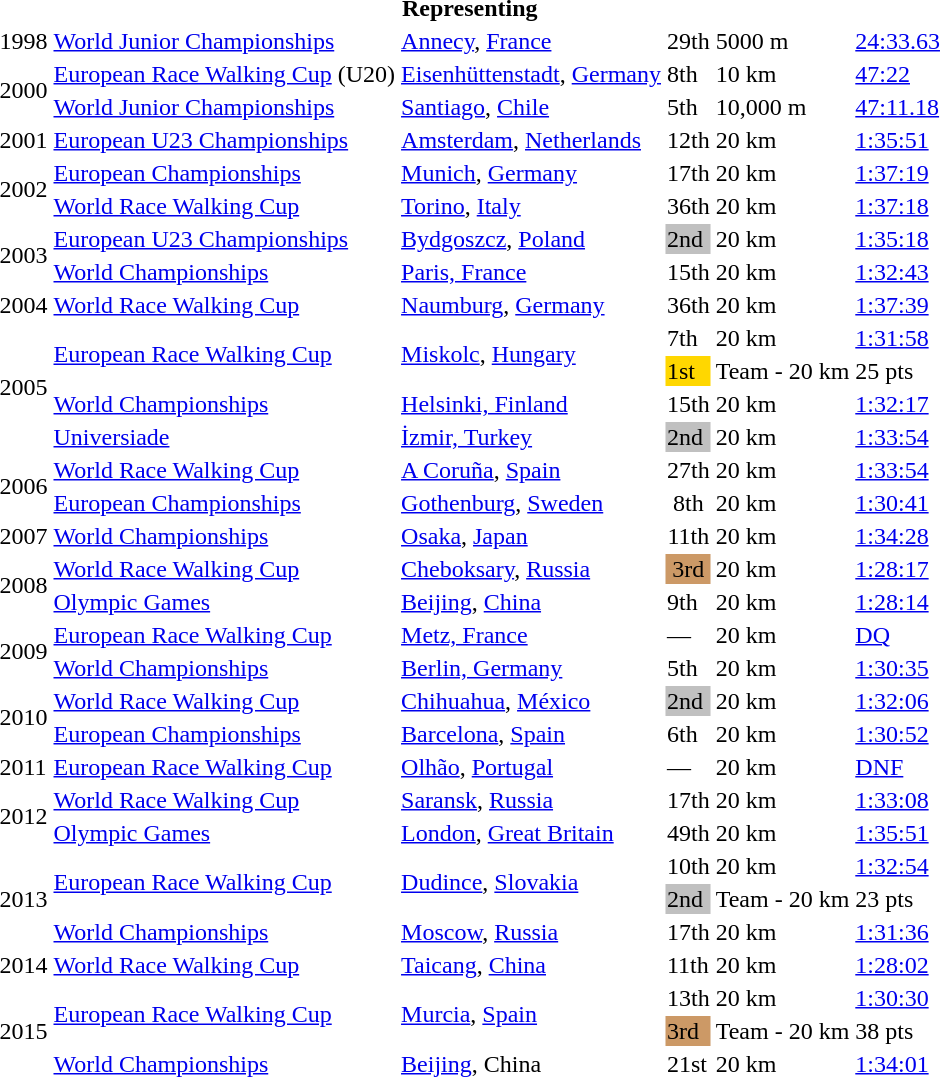<table>
<tr>
<th colspan="6">Representing </th>
</tr>
<tr>
<td>1998</td>
<td><a href='#'>World Junior Championships</a></td>
<td><a href='#'>Annecy</a>, <a href='#'>France</a></td>
<td>29th</td>
<td>5000 m</td>
<td><a href='#'>24:33.63</a></td>
</tr>
<tr>
<td rowspan=2>2000</td>
<td><a href='#'>European Race Walking Cup</a> (U20)</td>
<td><a href='#'>Eisenhüttenstadt</a>, <a href='#'>Germany</a></td>
<td>8th</td>
<td>10 km</td>
<td><a href='#'>47:22</a></td>
</tr>
<tr>
<td><a href='#'>World Junior Championships</a></td>
<td><a href='#'>Santiago</a>, <a href='#'>Chile</a></td>
<td>5th</td>
<td>10,000 m</td>
<td><a href='#'>47:11.18</a></td>
</tr>
<tr>
<td>2001</td>
<td><a href='#'>European U23 Championships</a></td>
<td><a href='#'>Amsterdam</a>, <a href='#'>Netherlands</a></td>
<td>12th</td>
<td>20 km</td>
<td><a href='#'>1:35:51</a></td>
</tr>
<tr>
<td rowspan=2>2002</td>
<td><a href='#'>European Championships</a></td>
<td><a href='#'>Munich</a>, <a href='#'>Germany</a></td>
<td>17th</td>
<td>20 km</td>
<td><a href='#'>1:37:19</a></td>
</tr>
<tr>
<td><a href='#'>World Race Walking Cup</a></td>
<td><a href='#'>Torino</a>, <a href='#'>Italy</a></td>
<td>36th</td>
<td>20 km</td>
<td><a href='#'>1:37:18</a></td>
</tr>
<tr>
<td rowspan=2>2003</td>
<td><a href='#'>European U23 Championships</a></td>
<td><a href='#'>Bydgoszcz</a>, <a href='#'>Poland</a></td>
<td bgcolor="silver">2nd</td>
<td>20 km</td>
<td><a href='#'>1:35:18</a></td>
</tr>
<tr>
<td><a href='#'>World Championships</a></td>
<td><a href='#'>Paris, France</a></td>
<td>15th</td>
<td>20 km</td>
<td><a href='#'>1:32:43</a></td>
</tr>
<tr>
<td>2004</td>
<td><a href='#'>World Race Walking Cup</a></td>
<td><a href='#'>Naumburg</a>, <a href='#'>Germany</a></td>
<td>36th</td>
<td>20 km</td>
<td><a href='#'>1:37:39</a></td>
</tr>
<tr>
<td rowspan=4>2005</td>
<td rowspan=2><a href='#'>European Race Walking Cup</a></td>
<td rowspan=2><a href='#'>Miskolc</a>, <a href='#'>Hungary</a></td>
<td>7th</td>
<td>20 km</td>
<td><a href='#'>1:31:58</a></td>
</tr>
<tr>
<td bgcolor=gold>1st</td>
<td>Team - 20 km</td>
<td>25 pts</td>
</tr>
<tr>
<td><a href='#'>World Championships</a></td>
<td><a href='#'>Helsinki, Finland</a></td>
<td>15th</td>
<td>20 km</td>
<td><a href='#'>1:32:17</a></td>
</tr>
<tr>
<td><a href='#'>Universiade</a></td>
<td><a href='#'>İzmir, Turkey</a></td>
<td bgcolor="silver">2nd</td>
<td>20 km</td>
<td><a href='#'>1:33:54</a></td>
</tr>
<tr>
<td rowspan=2>2006</td>
<td><a href='#'>World Race Walking Cup</a></td>
<td><a href='#'>A Coruña</a>, <a href='#'>Spain</a></td>
<td>27th</td>
<td>20 km</td>
<td><a href='#'>1:33:54</a></td>
</tr>
<tr>
<td><a href='#'>European Championships</a></td>
<td><a href='#'>Gothenburg</a>, <a href='#'>Sweden</a></td>
<td align="center">8th</td>
<td>20 km</td>
<td><a href='#'>1:30:41</a></td>
</tr>
<tr>
<td>2007</td>
<td><a href='#'>World Championships</a></td>
<td><a href='#'>Osaka</a>, <a href='#'>Japan</a></td>
<td align="center">11th</td>
<td>20 km</td>
<td><a href='#'>1:34:28</a></td>
</tr>
<tr>
<td rowspan=2>2008</td>
<td><a href='#'>World Race Walking Cup</a></td>
<td><a href='#'>Cheboksary</a>, <a href='#'>Russia</a></td>
<td bgcolor="cc9966" align="center">3rd</td>
<td>20 km</td>
<td><a href='#'>1:28:17</a></td>
</tr>
<tr>
<td><a href='#'>Olympic Games</a></td>
<td><a href='#'>Beijing</a>, <a href='#'>China</a></td>
<td>9th</td>
<td>20 km</td>
<td><a href='#'>1:28:14</a></td>
</tr>
<tr>
<td rowspan=2>2009</td>
<td><a href='#'>European Race Walking Cup</a></td>
<td><a href='#'>Metz, France</a></td>
<td>—</td>
<td>20 km</td>
<td><a href='#'>DQ</a></td>
</tr>
<tr>
<td><a href='#'>World Championships</a></td>
<td><a href='#'>Berlin, Germany</a></td>
<td>5th</td>
<td>20 km</td>
<td><a href='#'>1:30:35</a></td>
</tr>
<tr>
<td rowspan=2>2010</td>
<td><a href='#'>World Race Walking Cup</a></td>
<td><a href='#'>Chihuahua</a>, <a href='#'>México</a></td>
<td bgcolor=silver>2nd</td>
<td>20 km</td>
<td><a href='#'>1:32:06</a></td>
</tr>
<tr>
<td><a href='#'>European Championships</a></td>
<td><a href='#'>Barcelona</a>, <a href='#'>Spain</a></td>
<td>6th</td>
<td>20 km</td>
<td><a href='#'>1:30:52</a></td>
</tr>
<tr>
<td>2011</td>
<td><a href='#'>European Race Walking Cup</a></td>
<td><a href='#'>Olhão</a>, <a href='#'>Portugal</a></td>
<td>—</td>
<td>20 km</td>
<td><a href='#'>DNF</a></td>
</tr>
<tr>
<td rowspan=2>2012</td>
<td><a href='#'>World Race Walking Cup</a></td>
<td><a href='#'>Saransk</a>, <a href='#'>Russia</a></td>
<td>17th</td>
<td>20 km</td>
<td><a href='#'>1:33:08</a></td>
</tr>
<tr>
<td><a href='#'>Olympic Games</a></td>
<td><a href='#'>London</a>, <a href='#'>Great Britain</a></td>
<td>49th</td>
<td>20 km</td>
<td><a href='#'>1:35:51</a></td>
</tr>
<tr>
<td rowspan=3>2013</td>
<td rowspan=2><a href='#'>European Race Walking Cup</a></td>
<td rowspan=2><a href='#'>Dudince</a>, <a href='#'>Slovakia</a></td>
<td>10th</td>
<td>20 km</td>
<td><a href='#'>1:32:54</a></td>
</tr>
<tr>
<td bgcolor=silver>2nd</td>
<td>Team - 20 km</td>
<td>23 pts</td>
</tr>
<tr>
<td><a href='#'>World Championships</a></td>
<td><a href='#'>Moscow</a>, <a href='#'>Russia</a></td>
<td>17th</td>
<td>20 km</td>
<td><a href='#'>1:31:36</a></td>
</tr>
<tr>
<td>2014</td>
<td><a href='#'>World Race Walking Cup</a></td>
<td><a href='#'>Taicang</a>, <a href='#'>China</a></td>
<td>11th</td>
<td>20 km</td>
<td><a href='#'>1:28:02</a></td>
</tr>
<tr>
<td rowspan=3>2015</td>
<td rowspan=2><a href='#'>European Race Walking Cup</a></td>
<td rowspan=2><a href='#'>Murcia</a>, <a href='#'>Spain</a></td>
<td>13th</td>
<td>20 km</td>
<td><a href='#'>1:30:30</a></td>
</tr>
<tr>
<td bgcolor="cc9966">3rd</td>
<td>Team - 20 km</td>
<td>38 pts</td>
</tr>
<tr>
<td><a href='#'>World Championships</a></td>
<td><a href='#'>Beijing</a>, China</td>
<td>21st</td>
<td>20 km</td>
<td><a href='#'>1:34:01</a></td>
</tr>
</table>
